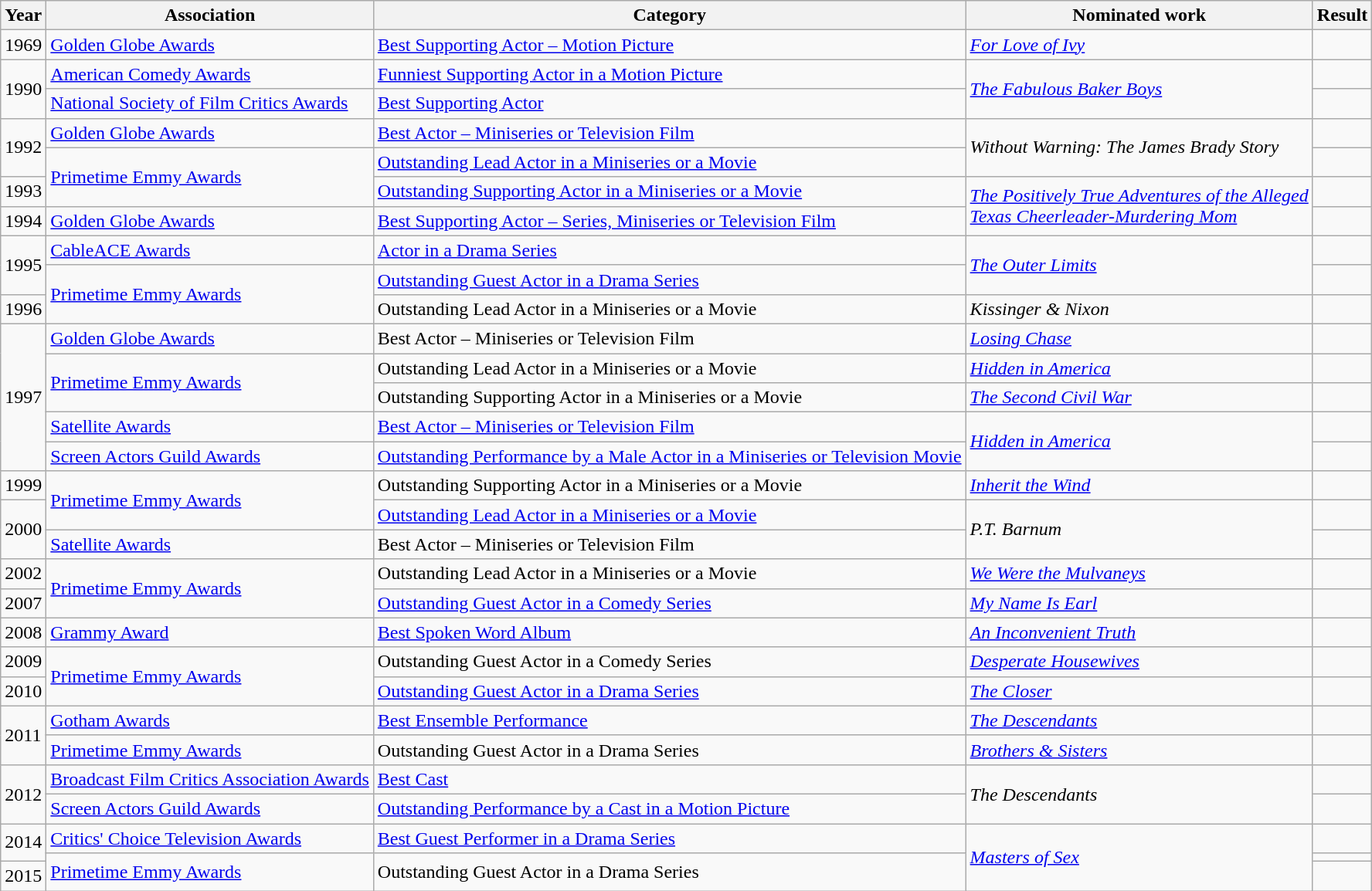<table class="wikitable sortable">
<tr>
<th>Year</th>
<th>Association</th>
<th>Category</th>
<th>Nominated work</th>
<th>Result</th>
</tr>
<tr>
<td>1969</td>
<td><a href='#'>Golden Globe Awards</a></td>
<td><a href='#'>Best Supporting Actor – Motion Picture</a></td>
<td><em><a href='#'>For Love of Ivy</a></em></td>
<td></td>
</tr>
<tr>
<td rowspan="2">1990</td>
<td><a href='#'>American Comedy Awards</a></td>
<td><a href='#'>Funniest Supporting Actor in a Motion Picture</a></td>
<td rowspan="2"><em><a href='#'>The Fabulous Baker Boys</a></em></td>
<td></td>
</tr>
<tr>
<td><a href='#'>National Society of Film Critics Awards</a></td>
<td><a href='#'>Best Supporting Actor</a></td>
<td></td>
</tr>
<tr>
<td rowspan="2">1992</td>
<td><a href='#'>Golden Globe Awards</a></td>
<td><a href='#'>Best Actor – Miniseries or Television Film</a></td>
<td rowspan="2"><em>Without Warning: The James Brady Story</em></td>
<td></td>
</tr>
<tr>
<td rowspan="2"><a href='#'>Primetime Emmy Awards</a></td>
<td><a href='#'>Outstanding Lead Actor in a Miniseries or a Movie</a></td>
<td></td>
</tr>
<tr>
<td>1993</td>
<td><a href='#'>Outstanding Supporting Actor in a Miniseries or a Movie</a></td>
<td rowspan="2"><em><a href='#'>The Positively True Adventures of the Alleged<br>Texas Cheerleader-Murdering Mom</a></em></td>
<td></td>
</tr>
<tr>
<td>1994</td>
<td><a href='#'>Golden Globe Awards</a></td>
<td><a href='#'>Best Supporting Actor – Series, Miniseries or Television Film</a></td>
<td></td>
</tr>
<tr>
<td rowspan="2">1995</td>
<td><a href='#'>CableACE Awards</a></td>
<td><a href='#'>Actor in a Drama Series</a></td>
<td rowspan="2"><em><a href='#'>The Outer Limits</a></em></td>
<td></td>
</tr>
<tr>
<td rowspan="2"><a href='#'>Primetime Emmy Awards</a></td>
<td><a href='#'>Outstanding Guest Actor in a Drama Series</a></td>
<td></td>
</tr>
<tr>
<td>1996</td>
<td>Outstanding Lead Actor in a Miniseries or a Movie</td>
<td><em>Kissinger & Nixon</em></td>
<td></td>
</tr>
<tr>
<td rowspan="5">1997</td>
<td><a href='#'>Golden Globe Awards</a></td>
<td>Best Actor – Miniseries or Television Film</td>
<td><em><a href='#'>Losing Chase</a></em></td>
<td></td>
</tr>
<tr>
<td rowspan="2"><a href='#'>Primetime Emmy Awards</a></td>
<td>Outstanding Lead Actor in a Miniseries or a Movie</td>
<td><em><a href='#'>Hidden in America</a></em></td>
<td></td>
</tr>
<tr>
<td>Outstanding Supporting Actor in a Miniseries or a Movie</td>
<td><em><a href='#'>The Second Civil War</a></em></td>
<td></td>
</tr>
<tr>
<td><a href='#'>Satellite Awards</a></td>
<td><a href='#'>Best Actor – Miniseries or Television Film</a></td>
<td rowspan="2"><em><a href='#'>Hidden in America</a></em></td>
<td></td>
</tr>
<tr>
<td><a href='#'>Screen Actors Guild Awards</a></td>
<td><a href='#'>Outstanding Performance by a Male Actor in a Miniseries or Television Movie</a></td>
<td></td>
</tr>
<tr>
<td>1999</td>
<td rowspan="2"><a href='#'>Primetime Emmy Awards</a></td>
<td>Outstanding Supporting Actor in a Miniseries or a Movie</td>
<td><em><a href='#'>Inherit the Wind</a></em></td>
<td></td>
</tr>
<tr>
<td rowspan="2">2000</td>
<td><a href='#'>Outstanding Lead Actor in a Miniseries or a Movie</a></td>
<td rowspan="2"><em>P.T. Barnum</em></td>
<td></td>
</tr>
<tr>
<td><a href='#'>Satellite Awards</a></td>
<td>Best Actor – Miniseries or Television Film</td>
<td></td>
</tr>
<tr>
<td>2002</td>
<td rowspan="2"><a href='#'>Primetime Emmy Awards</a></td>
<td>Outstanding Lead Actor in a Miniseries or a Movie</td>
<td><em><a href='#'>We Were the Mulvaneys</a></em></td>
<td></td>
</tr>
<tr>
<td>2007</td>
<td><a href='#'>Outstanding Guest Actor in a Comedy Series</a></td>
<td><em><a href='#'>My Name Is Earl</a></em></td>
<td></td>
</tr>
<tr>
<td>2008</td>
<td><a href='#'>Grammy Award</a></td>
<td><a href='#'>Best Spoken Word Album</a></td>
<td><em><a href='#'>An Inconvenient Truth</a></em></td>
<td></td>
</tr>
<tr>
<td>2009</td>
<td rowspan="2"><a href='#'>Primetime Emmy Awards</a></td>
<td>Outstanding Guest Actor in a Comedy Series</td>
<td><em><a href='#'>Desperate Housewives</a></em></td>
<td></td>
</tr>
<tr>
<td>2010</td>
<td><a href='#'>Outstanding Guest Actor in a Drama Series</a></td>
<td><em><a href='#'>The Closer</a></em></td>
<td></td>
</tr>
<tr>
<td rowspan="2">2011</td>
<td><a href='#'>Gotham Awards</a></td>
<td><a href='#'>Best Ensemble Performance</a></td>
<td><em><a href='#'>The Descendants</a></em></td>
<td></td>
</tr>
<tr>
<td><a href='#'>Primetime Emmy Awards</a></td>
<td>Outstanding Guest Actor in a Drama Series</td>
<td><em><a href='#'>Brothers & Sisters</a></em></td>
<td></td>
</tr>
<tr>
<td rowspan="2">2012</td>
<td><a href='#'>Broadcast Film Critics Association Awards</a></td>
<td><a href='#'>Best Cast</a></td>
<td rowspan="2"><em>The Descendants</em></td>
<td></td>
</tr>
<tr>
<td><a href='#'>Screen Actors Guild Awards</a></td>
<td><a href='#'>Outstanding Performance by a Cast in a Motion Picture</a></td>
<td></td>
</tr>
<tr>
<td rowspan="2">2014</td>
<td><a href='#'>Critics' Choice Television Awards</a></td>
<td><a href='#'>Best Guest Performer in a Drama Series</a></td>
<td rowspan="3"><em><a href='#'>Masters of Sex</a></em></td>
<td></td>
</tr>
<tr>
<td rowspan="2"><a href='#'>Primetime Emmy Awards</a></td>
<td rowspan="2">Outstanding Guest Actor in a Drama Series</td>
<td></td>
</tr>
<tr>
<td>2015</td>
<td></td>
</tr>
</table>
